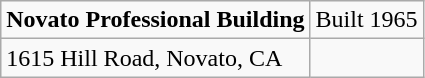<table class="wikitable" style="text-align:left">
<tr>
<td><strong>Novato Professional Building</strong></td>
<td>Built 1965</td>
</tr>
<tr>
<td>1615 Hill Road, Novato, CA</td>
<td></td>
</tr>
</table>
